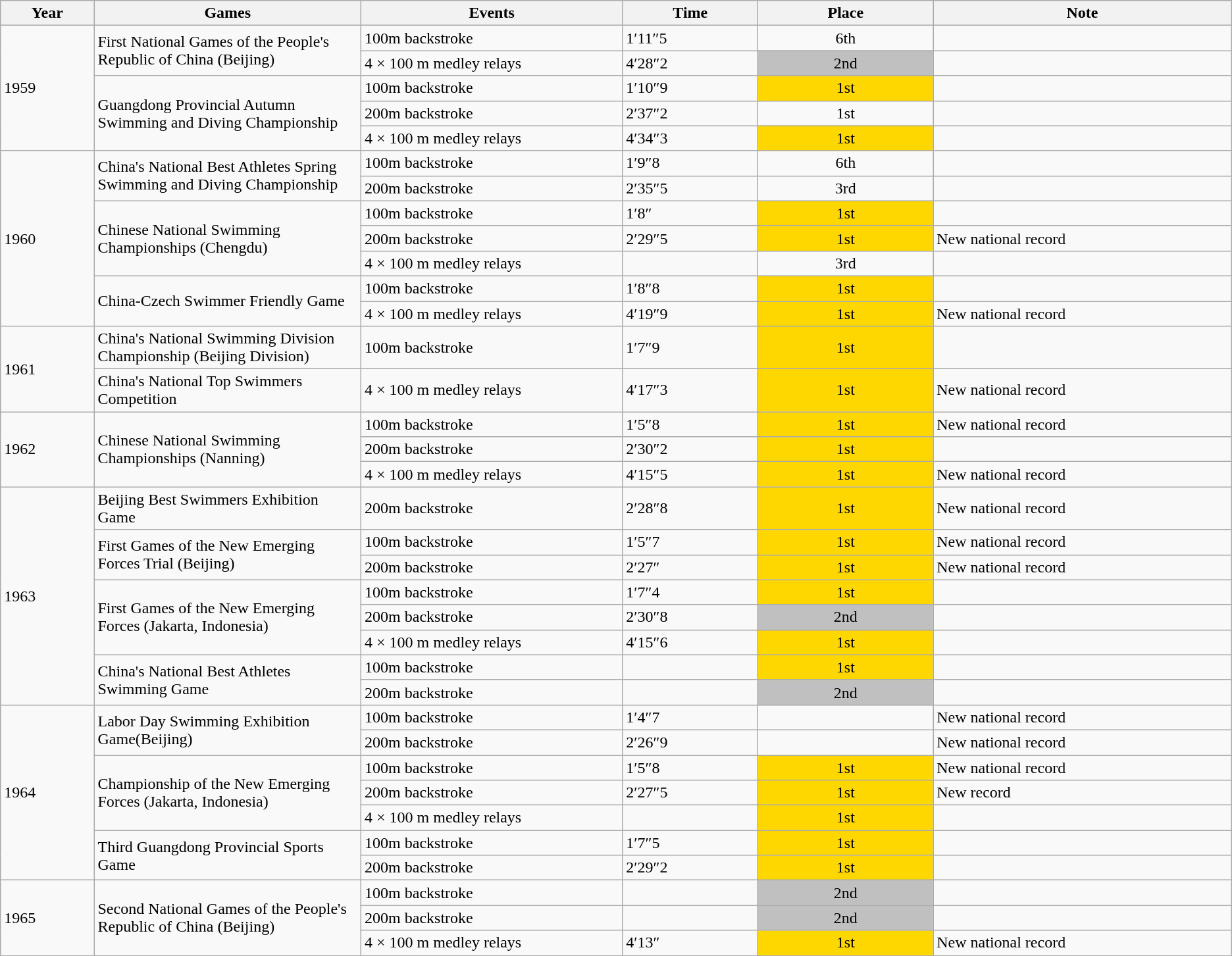<table class="wikitable" |+Major achievements>
<tr>
<th scope="col" style="width:100px;">Year</th>
<th scope="col" style="width:300px;">Games</th>
<th scope="col" style="width:300px;">Events</th>
<th scope="col" style="width:150px;">Time</th>
<th scope="col" style="width:200px;">Place</th>
<th scope="col" style="width:350px;">Note</th>
</tr>
<tr>
<td rowspan=5>1959</td>
<td rowspan=2>First National Games of the People's Republic of China (Beijing)</td>
<td>100m backstroke</td>
<td>1′11″5</td>
<td style="background:bronze; text-align:center;">6th</td>
<td></td>
</tr>
<tr>
<td>4 × 100 m medley relays</td>
<td>4′28″2</td>
<td style="background:silver; text-align:center;">2nd</td>
<td></td>
</tr>
<tr>
<td rowspan=3>Guangdong Provincial Autumn Swimming and Diving Championship</td>
<td>100m backstroke</td>
<td>1′10″9</td>
<td style="background:gold; text-align:center;">1st</td>
<td></td>
</tr>
<tr>
<td>200m backstroke</td>
<td>2′37″2</td>
<td style="background:bronze; text-align:center;">1st</td>
<td></td>
</tr>
<tr>
<td>4 × 100 m medley relays</td>
<td>4′34″3</td>
<td style="background:gold; text-align:center;">1st</td>
<td></td>
</tr>
<tr>
<td rowspan=7>1960</td>
<td rowspan=2>China's National Best Athletes Spring Swimming and Diving Championship</td>
<td>100m backstroke</td>
<td>1′9″8</td>
<td style="background:bronze; text-align:center;">6th</td>
<td></td>
</tr>
<tr>
<td>200m backstroke</td>
<td>2′35″5</td>
<td style="background:bronze; text-align:center;">3rd</td>
<td></td>
</tr>
<tr>
<td rowspan=3>Chinese National Swimming Championships (Chengdu)</td>
<td>100m backstroke</td>
<td>1′8″</td>
<td style="background:gold; text-align:center;">1st</td>
<td></td>
</tr>
<tr>
<td>200m backstroke</td>
<td>2′29″5</td>
<td style="background:gold; text-align:center;">1st</td>
<td>New national record</td>
</tr>
<tr>
<td>4 × 100 m medley relays</td>
<td></td>
<td style="background:bronze; text-align:center;">3rd</td>
<td></td>
</tr>
<tr>
<td rowspan=2>China-Czech Swimmer Friendly Game</td>
<td>100m backstroke</td>
<td>1′8″8</td>
<td style="background:gold; text-align:center;">1st</td>
<td></td>
</tr>
<tr>
<td>4 × 100 m medley relays</td>
<td>4′19″9</td>
<td style="background:gold; text-align:center;">1st</td>
<td>New national record</td>
</tr>
<tr>
<td rowspan=2>1961</td>
<td>China's National Swimming Division Championship (Beijing Division)</td>
<td>100m backstroke</td>
<td>1′7″9</td>
<td style="background:gold; text-align:center;">1st</td>
<td></td>
</tr>
<tr>
<td>China's National Top Swimmers Competition</td>
<td>4 × 100 m medley relays</td>
<td>4′17″3</td>
<td style="background:gold; text-align:center;">1st</td>
<td>New national record</td>
</tr>
<tr>
<td rowspan=3>1962</td>
<td rowspan=3>Chinese National Swimming Championships (Nanning)</td>
<td>100m backstroke</td>
<td>1′5″8</td>
<td style="background:gold; text-align:center;">1st</td>
<td>New national record</td>
</tr>
<tr>
<td>200m backstroke</td>
<td>2′30″2</td>
<td style="background:gold; text-align:center;">1st</td>
<td></td>
</tr>
<tr>
<td>4 × 100 m medley relays</td>
<td>4′15″5</td>
<td style="background:gold; text-align:center;">1st</td>
<td>New national record</td>
</tr>
<tr>
<td rowspan=8>1963</td>
<td>Beijing Best Swimmers Exhibition Game</td>
<td>200m backstroke</td>
<td>2′28″8</td>
<td style="background:gold; text-align:center;">1st</td>
<td>New national record</td>
</tr>
<tr>
<td rowspan=2>First Games of the New Emerging Forces Trial (Beijing)</td>
<td>100m backstroke</td>
<td>1′5″7</td>
<td style="background:gold; text-align:center;">1st</td>
<td>New national record</td>
</tr>
<tr>
<td>200m backstroke</td>
<td>2′27″</td>
<td style="background:gold; text-align:center;">1st</td>
<td>New national record</td>
</tr>
<tr>
<td rowspan=3>First Games of the New Emerging Forces (Jakarta, Indonesia)</td>
<td>100m backstroke</td>
<td>1′7″4</td>
<td style="background:gold; text-align:center;">1st</td>
<td></td>
</tr>
<tr>
<td>200m backstroke</td>
<td>2′30″8</td>
<td style="background:silver; text-align:center;">2nd</td>
<td></td>
</tr>
<tr>
<td>4 × 100 m medley relays</td>
<td>4′15″6</td>
<td style="background:gold; text-align:center;">1st</td>
<td></td>
</tr>
<tr>
<td rowspan=2>China's National Best Athletes Swimming Game</td>
<td>100m backstroke</td>
<td></td>
<td style="background:gold; text-align:center;">1st</td>
<td></td>
</tr>
<tr>
<td>200m backstroke</td>
<td></td>
<td style="background:silver; text-align:center;">2nd</td>
<td></td>
</tr>
<tr>
<td rowspan=7>1964</td>
<td rowspan=2>Labor Day Swimming Exhibition Game(Beijing)</td>
<td>100m backstroke</td>
<td>1′4″7</td>
<td></td>
<td>New national record</td>
</tr>
<tr>
<td>200m backstroke</td>
<td>2′26″9</td>
<td></td>
<td>New national record</td>
</tr>
<tr>
<td rowspan=3>Championship  of the New Emerging Forces  (Jakarta, Indonesia)</td>
<td>100m backstroke</td>
<td>1′5″8</td>
<td style="background:gold; text-align:center;">1st</td>
<td>New national record</td>
</tr>
<tr>
<td>200m backstroke</td>
<td>2′27″5</td>
<td style="background:gold; text-align:center;">1st</td>
<td>New record</td>
</tr>
<tr>
<td>4 × 100 m medley relays</td>
<td></td>
<td style="background:gold; text-align:center;">1st</td>
<td></td>
</tr>
<tr>
<td rowspan=2>Third Guangdong Provincial Sports Game</td>
<td>100m backstroke</td>
<td>1′7″5</td>
<td style="background:gold; text-align:center;">1st</td>
<td></td>
</tr>
<tr>
<td>200m backstroke</td>
<td>2′29″2</td>
<td style="background:gold; text-align:center;">1st</td>
<td></td>
</tr>
<tr>
<td rowspan=3>1965</td>
<td rowspan=3>Second National Games of the People's Republic of China (Beijing)</td>
<td>100m backstroke</td>
<td></td>
<td style="background:silver; text-align:center;">2nd</td>
<td></td>
</tr>
<tr>
<td>200m backstroke</td>
<td></td>
<td style="background:silver; text-align:center;">2nd</td>
<td></td>
</tr>
<tr>
<td>4 × 100 m medley relays</td>
<td>4′13″</td>
<td style="background:gold; text-align:center;">1st</td>
<td>New national record</td>
</tr>
</table>
